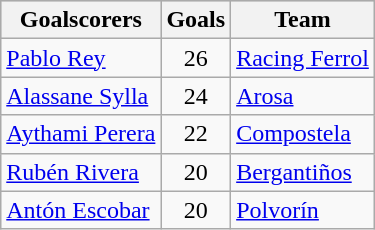<table class="wikitable sortable" class="wikitable">
<tr style="background:#ccc; text-align:center;">
<th>Goalscorers</th>
<th>Goals</th>
<th>Team</th>
</tr>
<tr>
<td> <a href='#'>Pablo Rey</a></td>
<td style="text-align:center;">26</td>
<td><a href='#'>Racing Ferrol</a></td>
</tr>
<tr>
<td> <a href='#'>Alassane Sylla</a></td>
<td style="text-align:center;">24</td>
<td><a href='#'>Arosa</a></td>
</tr>
<tr>
<td> <a href='#'>Aythami Perera</a></td>
<td style="text-align:center;">22</td>
<td><a href='#'>Compostela</a></td>
</tr>
<tr>
<td> <a href='#'>Rubén Rivera</a></td>
<td style="text-align:center;">20</td>
<td><a href='#'>Bergantiños</a></td>
</tr>
<tr>
<td> <a href='#'>Antón Escobar</a></td>
<td style="text-align:center;">20</td>
<td><a href='#'>Polvorín</a></td>
</tr>
</table>
